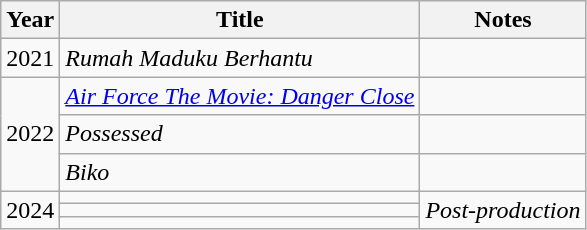<table class="wikitable">
<tr>
<th>Year</th>
<th>Title</th>
<th>Notes</th>
</tr>
<tr>
<td>2021</td>
<td><em>Rumah Maduku Berhantu</em></td>
<td></td>
</tr>
<tr>
<td rowspan="3">2022</td>
<td><em><a href='#'>Air Force The Movie: Danger Close</a></em></td>
<td></td>
</tr>
<tr>
<td><em>Possessed</em></td>
<td></td>
</tr>
<tr>
<td><em>Biko</em></td>
<td></td>
</tr>
<tr>
<td rowspan="3">2024</td>
<td></td>
<td rowspan="3"><em>Post-production</em></td>
</tr>
<tr>
<td></td>
</tr>
<tr>
<td></td>
</tr>
</table>
